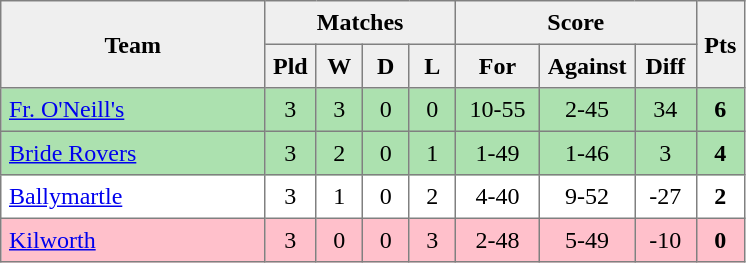<table style=border-collapse:collapse border=1 cellspacing=0 cellpadding=5>
<tr align=center bgcolor=#efefef>
<th rowspan=2 width=165>Team</th>
<th colspan=4>Matches</th>
<th colspan=3>Score</th>
<th rowspan=2width=20>Pts</th>
</tr>
<tr align=center bgcolor=#efefef>
<th width=20>Pld</th>
<th width=20>W</th>
<th width=20>D</th>
<th width=20>L</th>
<th width=45>For</th>
<th width=45>Against</th>
<th width=30>Diff</th>
</tr>
<tr align=center style="background:#ACE1AF;">
<td style="text-align:left;"><a href='#'>Fr. O'Neill's</a></td>
<td>3</td>
<td>3</td>
<td>0</td>
<td>0</td>
<td>10-55</td>
<td>2-45</td>
<td>34</td>
<td><strong>6</strong></td>
</tr>
<tr align=center style="background:#ACE1AF;">
<td style="text-align:left;"><a href='#'>Bride Rovers</a></td>
<td>3</td>
<td>2</td>
<td>0</td>
<td>1</td>
<td>1-49</td>
<td>1-46</td>
<td>3</td>
<td><strong>4</strong></td>
</tr>
<tr align=center>
<td style="text-align:left;"><a href='#'>Ballymartle</a></td>
<td>3</td>
<td>1</td>
<td>0</td>
<td>2</td>
<td>4-40</td>
<td>9-52</td>
<td>-27</td>
<td><strong>2</strong></td>
</tr>
<tr align=center style="background:#FFC0CB;">
<td style="text-align:left;"><a href='#'>Kilworth</a></td>
<td>3</td>
<td>0</td>
<td>0</td>
<td>3</td>
<td>2-48</td>
<td>5-49</td>
<td>-10</td>
<td><strong>0</strong></td>
</tr>
</table>
